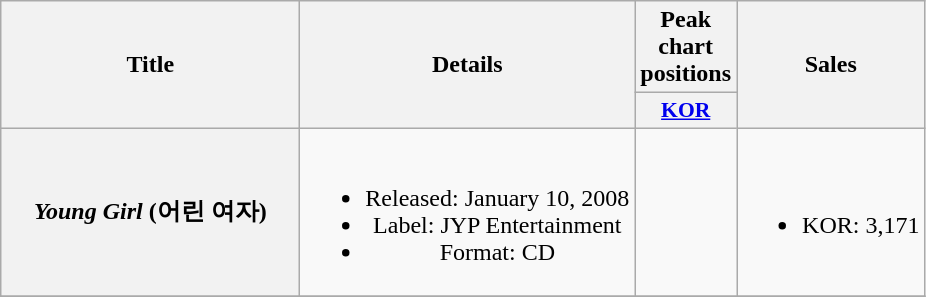<table class="wikitable plainrowheaders" style="text-align:center;">
<tr>
<th rowspan="2" style="width:12em;">Title</th>
<th rowspan="2">Details</th>
<th colspan="1">Peak chart positions</th>
<th rowspan="2">Sales</th>
</tr>
<tr>
<th style="width:3em;font-size:90%;"><a href='#'>KOR</a></th>
</tr>
<tr>
<th scope=row><em>Young Girl</em> (어린 여자)</th>
<td><br><ul><li>Released: January 10, 2008</li><li>Label: JYP Entertainment</li><li>Format: CD</li></ul></td>
<td></td>
<td><br><ul><li>KOR: 3,171</li></ul></td>
</tr>
<tr>
</tr>
</table>
